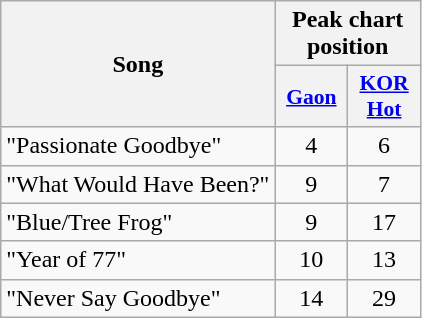<table class="wikitable" style="text-align:center;">
<tr>
<th rowspan="2">Song</th>
<th colspan="9">Peak chart position</th>
</tr>
<tr>
<th scope="col" style="width:2.9em;font-size:90%;"><a href='#'>Gaon</a><br></th>
<th scope="col" style="width:2.9em;font-size:90%;"><a href='#'>KOR Hot</a><br></th>
</tr>
<tr>
<td style="text-align:left;">"Passionate Goodbye"</td>
<td>4</td>
<td>6</td>
</tr>
<tr>
<td style="text-align:left;">"What Would Have Been?"</td>
<td>9</td>
<td>7</td>
</tr>
<tr>
<td style="text-align:left;">"Blue/Tree Frog"</td>
<td>9</td>
<td>17</td>
</tr>
<tr>
<td style="text-align:left;">"Year of 77"</td>
<td>10</td>
<td>13</td>
</tr>
<tr>
<td style="text-align:left;">"Never Say Goodbye"</td>
<td>14</td>
<td>29</td>
</tr>
</table>
